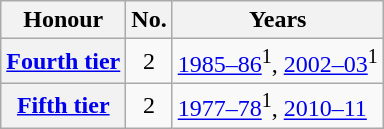<table class="wikitable plainrowheaders">
<tr>
<th scope=col>Honour</th>
<th scope=col>No.</th>
<th scope=col>Years</th>
</tr>
<tr>
<th scope=row><a href='#'>Fourth tier</a></th>
<td align=center>2</td>
<td><a href='#'>1985–86</a><sup>1</sup>, <a href='#'>2002–03</a><sup>1</sup></td>
</tr>
<tr>
<th scope=row><a href='#'>Fifth tier</a></th>
<td align=center>2</td>
<td><a href='#'>1977–78</a><sup>1</sup>, <a href='#'>2010–11</a></td>
</tr>
</table>
